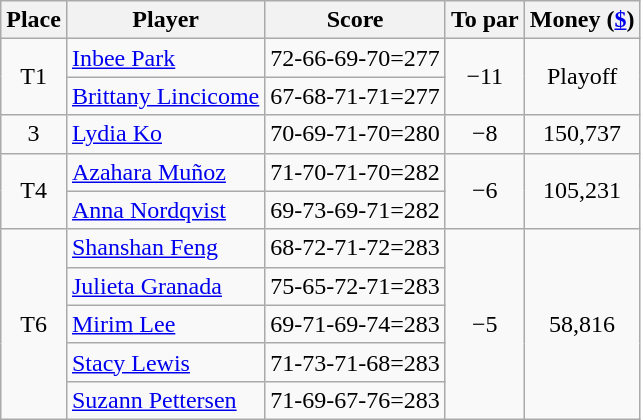<table class="wikitable">
<tr>
<th>Place</th>
<th>Player</th>
<th>Score</th>
<th>To par</th>
<th>Money (<a href='#'>$</a>)</th>
</tr>
<tr>
<td rowspan=2 align=center>T1</td>
<td> <a href='#'>Inbee Park</a></td>
<td>72-66-69-70=277</td>
<td rowspan=2 align=center>−11</td>
<td rowspan=2 align=center>Playoff</td>
</tr>
<tr>
<td> <a href='#'>Brittany Lincicome</a></td>
<td>67-68-71-71=277</td>
</tr>
<tr>
<td align=center>3</td>
<td> <a href='#'>Lydia Ko</a></td>
<td>70-69-71-70=280</td>
<td align=center>−8</td>
<td align=center>150,737</td>
</tr>
<tr>
<td rowspan=2 align=center>T4</td>
<td> <a href='#'>Azahara Muñoz</a></td>
<td>71-70-71-70=282</td>
<td rowspan=2 align=center>−6</td>
<td rowspan=2 align=center>105,231</td>
</tr>
<tr>
<td> <a href='#'>Anna Nordqvist</a></td>
<td>69-73-69-71=282</td>
</tr>
<tr>
<td rowspan=5 align=center>T6</td>
<td> <a href='#'>Shanshan Feng</a></td>
<td>68-72-71-72=283</td>
<td rowspan=5 align=center>−5</td>
<td rowspan=5 align=center>58,816</td>
</tr>
<tr>
<td> <a href='#'>Julieta Granada</a></td>
<td>75-65-72-71=283</td>
</tr>
<tr>
<td> <a href='#'>Mirim Lee</a></td>
<td>69-71-69-74=283</td>
</tr>
<tr>
<td> <a href='#'>Stacy Lewis</a></td>
<td>71-73-71-68=283</td>
</tr>
<tr>
<td> <a href='#'>Suzann Pettersen</a></td>
<td>71-69-67-76=283</td>
</tr>
</table>
